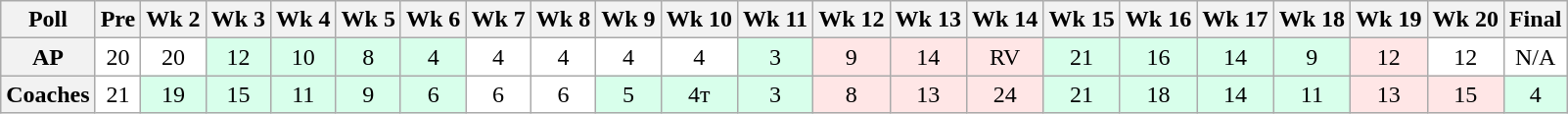<table class="wikitable" style="white-space:nowrap;text-align:center;">
<tr>
<th>Poll</th>
<th>Pre</th>
<th>Wk 2</th>
<th>Wk 3</th>
<th>Wk 4</th>
<th>Wk 5</th>
<th>Wk 6</th>
<th>Wk 7</th>
<th>Wk 8</th>
<th>Wk 9</th>
<th>Wk 10</th>
<th>Wk 11</th>
<th>Wk 12</th>
<th>Wk 13</th>
<th>Wk 14</th>
<th>Wk 15</th>
<th>Wk 16</th>
<th>Wk 17</th>
<th>Wk 18</th>
<th>Wk 19</th>
<th>Wk 20</th>
<th>Final</th>
</tr>
<tr>
<th>AP</th>
<td style="background:#FFF;">20</td>
<td style="background:#FFF;">20</td>
<td style="background:#D8FFEB;">12</td>
<td style="background:#D8FFEB;">10</td>
<td style="background:#D8FFEB;">8</td>
<td style="background:#D8FFEB;">4</td>
<td style="background:#FFF;">4</td>
<td style="background:#FFF;">4</td>
<td style="background:#FFF;">4</td>
<td style="background:#FFF;">4</td>
<td style="background:#D8FFEB;">3</td>
<td style="background:#FFE6E6;">9</td>
<td style="background:#FFE6E6;">14</td>
<td style="background:#FFE6E6;">RV</td>
<td style="background:#D8FFEB;">21</td>
<td style="background:#D8FFEB;">16</td>
<td style="background:#D8FFEB;">14</td>
<td style="background:#D8FFEB;">9</td>
<td style="background:#FFE6E6;">12</td>
<td style="background:#FFF;">12</td>
<td style="background:#FFF;">N/A</td>
</tr>
<tr>
<th>Coaches</th>
<td style="background:#FFF;">21</td>
<td style="background:#D8FFEB;">19</td>
<td style="background:#D8FFEB;">15</td>
<td style="background:#D8FFEB;">11</td>
<td style="background:#D8FFEB;">9</td>
<td style="background:#D8FFEB;">6</td>
<td style="background:#FFF;">6</td>
<td style="background:#FFF;">6</td>
<td style="background:#D8FFEB;">5</td>
<td style="background:#D8FFEB;">4т</td>
<td style="background:#D8FFEB;">3</td>
<td style="background:#FFE6E6;">8</td>
<td style="background:#FFE6E6;">13</td>
<td style="background:#FFE6E6;">24</td>
<td style="background:#D8FFEB;">21</td>
<td style="background:#D8FFEB;">18</td>
<td style="background:#D8FFEB;">14</td>
<td style="background:#D8FFEB;">11</td>
<td style="background:#FFE6E6;">13</td>
<td style="background:#FFE6E6;">15</td>
<td style="background:#D8FFEB;">4</td>
</tr>
</table>
